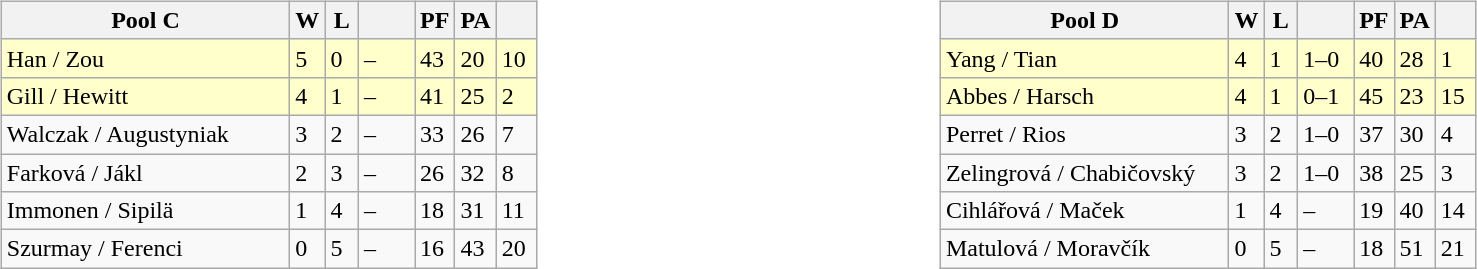<table>
<tr>
<td valign=top width=10%><br><table class=wikitable>
<tr>
<th width=185>Pool C</th>
<th width=15>W</th>
<th width=15>L</th>
<th width=30></th>
<th width=15>PF</th>
<th width=15>PA</th>
<th width=20></th>
</tr>
<tr bgcolor=#ffffcc>
<td> Han / Zou</td>
<td>5</td>
<td>0</td>
<td>–</td>
<td>43</td>
<td>20</td>
<td>10</td>
</tr>
<tr bgcolor=#ffffcc>
<td> Gill / Hewitt</td>
<td>4</td>
<td>1</td>
<td>–</td>
<td>41</td>
<td>25</td>
<td>2</td>
</tr>
<tr>
<td> Walczak / Augustyniak</td>
<td>3</td>
<td>2</td>
<td>–</td>
<td>33</td>
<td>26</td>
<td>7</td>
</tr>
<tr>
<td> Farková / Jákl</td>
<td>2</td>
<td>3</td>
<td>–</td>
<td>26</td>
<td>32</td>
<td>8</td>
</tr>
<tr>
<td> Immonen / Sipilä</td>
<td>1</td>
<td>4</td>
<td>–</td>
<td>18</td>
<td>31</td>
<td>11</td>
</tr>
<tr>
<td> Szurmay / Ferenci</td>
<td>0</td>
<td>5</td>
<td>–</td>
<td>16</td>
<td>43</td>
<td>20</td>
</tr>
</table>
</td>
<td valign=top width=10%><br><table class=wikitable>
<tr>
<th width=185>Pool D</th>
<th width=15>W</th>
<th width=15>L</th>
<th width=30></th>
<th width=15>PF</th>
<th width=15>PA</th>
<th width=20></th>
</tr>
<tr bgcolor=#ffffcc>
<td> Yang / Tian</td>
<td>4</td>
<td>1</td>
<td>1–0</td>
<td>40</td>
<td>28</td>
<td>1</td>
</tr>
<tr bgcolor=#ffffcc>
<td> Abbes / Harsch</td>
<td>4</td>
<td>1</td>
<td>0–1</td>
<td>45</td>
<td>23</td>
<td>15</td>
</tr>
<tr>
<td> Perret / Rios</td>
<td>3</td>
<td>2</td>
<td>1–0</td>
<td>37</td>
<td>30</td>
<td>4</td>
</tr>
<tr>
<td> Zelingrová / Chabičovský</td>
<td>3</td>
<td>2</td>
<td>1–0</td>
<td>38</td>
<td>25</td>
<td>3</td>
</tr>
<tr>
<td> Cihlářová / Maček</td>
<td>1</td>
<td>4</td>
<td>–</td>
<td>19</td>
<td>40</td>
<td>14</td>
</tr>
<tr>
<td> Matulová / Moravčík</td>
<td>0</td>
<td>5</td>
<td>–</td>
<td>18</td>
<td>51</td>
<td>21</td>
</tr>
</table>
</td>
</tr>
</table>
